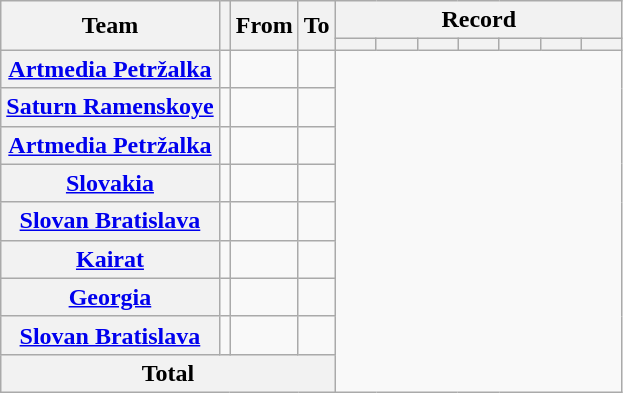<table class="wikitable sortable plainrowheaders" style="text-align: center;">
<tr>
<th rowspan="2" scope="col">Team</th>
<th rowspan="2" scope="col"></th>
<th rowspan="2" scope="col">From</th>
<th rowspan="2" scope="col">To</th>
<th colspan="7" scope="col">Record</th>
</tr>
<tr>
<th scope="col" width="20"></th>
<th scope="col" width="20"></th>
<th scope="col" width="20"></th>
<th scope="col" width="20"></th>
<th scope="col" width="20"></th>
<th scope="col" width="20"></th>
<th scope="col" width="20"></th>
</tr>
<tr>
<th scope="row"><a href='#'>Artmedia Petržalka</a></th>
<td></td>
<td></td>
<td><br></td>
</tr>
<tr>
<th scope="row"><a href='#'>Saturn Ramenskoye</a></th>
<td></td>
<td></td>
<td><br></td>
</tr>
<tr>
<th scope="row"><a href='#'>Artmedia Petržalka</a></th>
<td></td>
<td></td>
<td><br></td>
</tr>
<tr>
<th scope="row"><a href='#'>Slovakia</a></th>
<td></td>
<td></td>
<td><br></td>
</tr>
<tr>
<th scope="row"><a href='#'>Slovan Bratislava</a></th>
<td></td>
<td></td>
<td><br></td>
</tr>
<tr>
<th scope="row"><a href='#'>Kairat</a></th>
<td></td>
<td></td>
<td><br></td>
</tr>
<tr>
<th scope="row"><a href='#'>Georgia</a></th>
<td></td>
<td></td>
<td><br></td>
</tr>
<tr>
<th scope="row"><a href='#'>Slovan Bratislava</a></th>
<td></td>
<td></td>
<td><br></td>
</tr>
<tr class="sortbottom">
<th colspan="4"><strong>Total</strong><br></th>
</tr>
</table>
